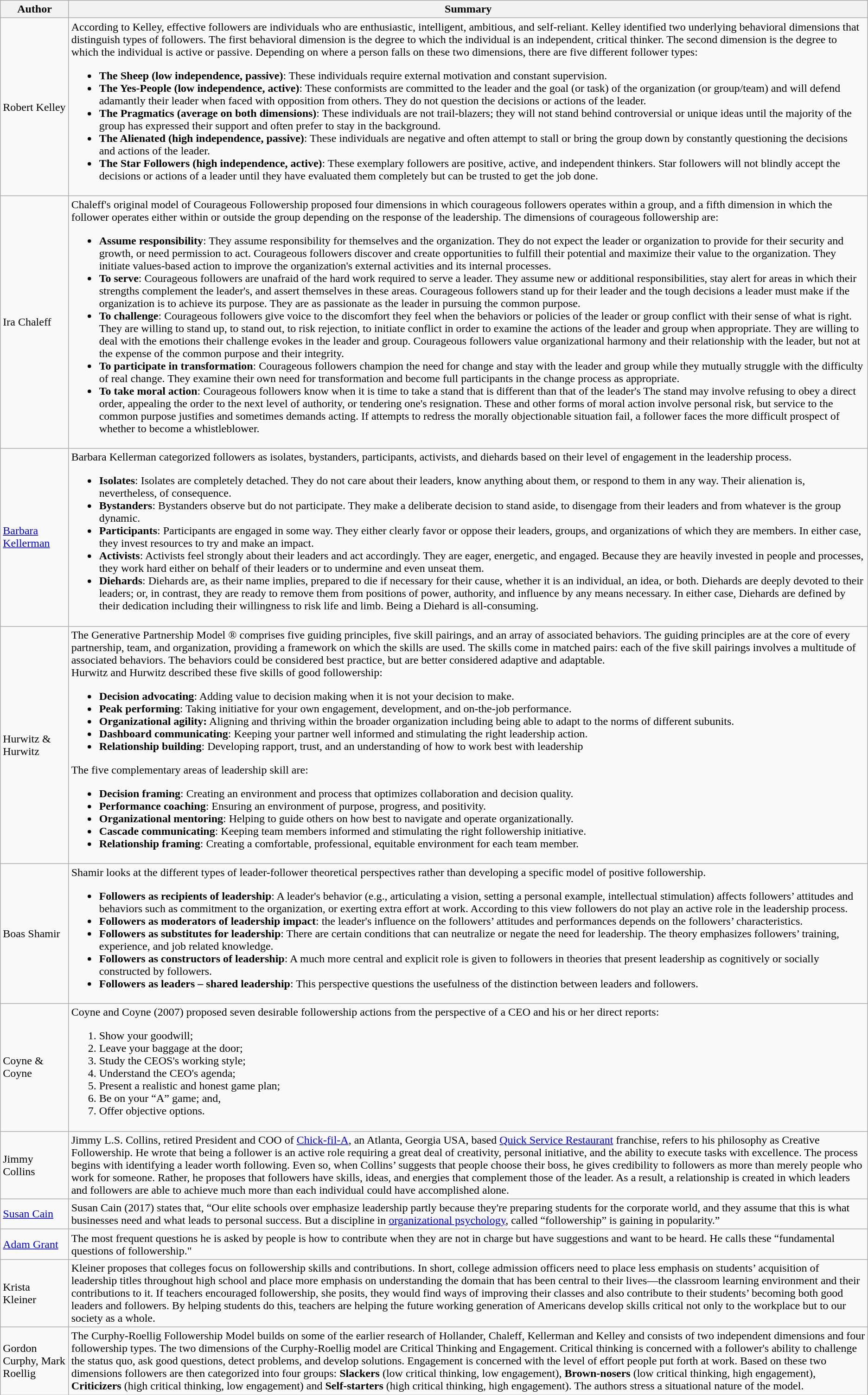<table class="wikitable">
<tr>
<th>Author</th>
<th>Summary</th>
</tr>
<tr>
<td>Robert Kelley</td>
<td>According to Kelley, effective followers are individuals who are enthusiastic, intelligent, ambitious, and self-reliant. Kelley identified two underlying behavioral dimensions that distinguish types of followers. The first behavioral dimension is the degree to which the individual is an independent, critical thinker. The second dimension is the degree to which the individual is active or passive.  Depending on where a person falls on these two dimensions, there are five different follower types:<br><ul><li><strong>The Sheep (low independence, passive)</strong>: These individuals require external motivation and constant supervision.</li><li><strong>The Yes-People (low independence, active)</strong>: These conformists are committed to the leader and the goal (or task) of the organization (or group/team) and will defend adamantly their leader when faced with opposition from others. They do not question the decisions or actions of the leader.</li><li><strong>The Pragmatics (average on both dimensions)</strong>: These individuals are not trail-blazers; they will not stand behind controversial or unique ideas until the majority of the group has expressed their support and often prefer to stay in the background.</li><li><strong>The Alienated (high independence, passive)</strong>: These individuals are negative and often attempt to stall or bring the group down by constantly questioning the decisions and actions of the leader.</li><li><strong>The Star Followers (high independence, active)</strong>: These exemplary followers are positive, active, and independent thinkers. Star followers will not blindly accept the decisions or actions of a leader until they have evaluated them completely but can be trusted to get the job done.</li></ul></td>
</tr>
<tr>
<td>Ira Chaleff</td>
<td>Chaleff's  original model of Courageous Followership proposed four dimensions in which courageous followers operates within a group, and a fifth dimension in which the follower operates either within or outside the group depending on the response of the leadership. The dimensions of courageous followership are:<br><ul><li><strong>Assume responsibility</strong>: They assume responsibility for themselves and the organization. They do not expect the leader or organization to provide for their security and growth, or need permission to act. Courageous followers discover and create opportunities to fulfill their potential and maximize their value to the organization. They initiate values-based action to improve the organization's external activities and its internal processes.</li><li><strong>To serve</strong>: Courageous followers are unafraid of the hard work required to serve a leader. They assume new or additional responsibilities, stay alert for areas in which their strengths complement the leader's, and assert themselves in these areas.  Courageous followers stand up for their leader and the tough decisions a leader must make if the organization is to achieve its purpose. They are as passionate as the leader in pursuing the common purpose.</li><li><strong>To challenge</strong>: Courageous followers give voice to the discomfort they feel when the behaviors or policies of the leader or group conflict with their sense of what is right. They are willing to stand up, to stand out, to risk rejection, to initiate conflict in order to examine the actions of the leader and group when appropriate. They are willing to deal with the emotions their challenge evokes in the leader and group. Courageous followers value organizational harmony and their relationship with the leader, but not at the expense of the common purpose and their integrity.</li><li><strong>To participate in transformation</strong>: Courageous followers champion the need for change and stay with the leader and group while they mutually struggle with the difficulty of real change. They examine their own need for transformation and become full participants in the change process as appropriate.</li><li><strong>To take moral action</strong>: Courageous followers know when it is time to take a stand that is different than that of the leader's The stand may involve refusing to obey a direct order, appealing the order to the next level of authority, or tendering one's resignation. These and other forms of moral action involve personal risk, but service to the common purpose justifies and sometimes demands acting. If attempts to redress the morally objectionable situation fail, a follower faces the more difficult prospect of whether to become a whistleblower.</li></ul></td>
</tr>
<tr>
<td><a href='#'>Barbara Kellerman</a></td>
<td>Barbara Kellerman  categorized followers as isolates, bystanders, participants, activists, and diehards based on their level of engagement in the leadership process.<br><ul><li><strong>Isolates</strong>:  Isolates are completely detached. They do not care about their leaders, know anything about them, or respond to them in any way. Their alienation is, nevertheless, of consequence.</li><li><strong>Bystanders</strong>:  Bystanders observe but do not participate. They make a deliberate decision to stand aside, to disengage from their leaders and from whatever is the group dynamic.</li><li><strong>Participants</strong>:  Participants are engaged in some way. They either clearly favor or oppose their leaders, groups, and organizations of which they are members.  In either case, they invest resources to try and make an impact.</li><li><strong>Activists</strong>: Activists feel strongly about their leaders and act accordingly. They are eager, energetic, and engaged.  Because they are heavily invested in people and processes, they work hard either on behalf of their leaders or to undermine and even unseat them.</li><li><strong>Diehards</strong>: Diehards are, as their name implies, prepared to die if necessary for their cause, whether it is an individual, an idea, or both. Diehards are deeply devoted to their leaders; or, in contrast, they are ready to remove them from positions of power, authority, and influence by any means necessary. In either case, Diehards are defined by their dedication including their willingness to risk life and limb.  Being a Diehard is all-consuming.</li></ul></td>
</tr>
<tr>
<td>Hurwitz & Hurwitz</td>
<td>The Generative Partnership Model ® comprises five guiding principles, five skill pairings, and an array of associated behaviors. The guiding principles are at the core of every partnership, team, and organization, providing a framework on which the skills are used. The skills come in matched pairs: each of the five skill pairings involves a multitude of associated behaviors. The behaviors could be considered best practice, but are better considered adaptive and adaptable.<br>Hurwitz and Hurwitz  described these five skills of good followership:<ul><li><strong>Decision advocating</strong>: Adding value to decision making when it is not your decision to make.</li><li><strong>Peak performing</strong>: Taking initiative for your own engagement, development, and on-the-job performance.</li><li><strong>Organizational agility:</strong> Aligning and thriving within the broader organization including being able to adapt to the norms of different subunits.</li><li><strong>Dashboard communicating</strong>: Keeping your partner well informed and stimulating the right leadership action.</li><li><strong>Relationship building</strong>: Developing rapport, trust, and an understanding of how to work best with leadership</li></ul>The five complementary areas of leadership skill are:<ul><li><strong>Decision framing</strong>: Creating an environment and process that optimizes collaboration and decision quality.</li><li><strong>Performance coaching</strong>: Ensuring an environment of purpose, progress, and positivity.</li><li><strong>Organizational mentoring</strong>: Helping to guide others on how best to navigate and operate organizationally.</li><li><strong>Cascade communicating</strong>: Keeping team members informed and stimulating the right followership initiative.</li><li><strong>Relationship framing</strong>: Creating a comfortable, professional, equitable environment for each team member.</li></ul></td>
</tr>
<tr>
<td>Boas Shamir</td>
<td>Shamir looks at the different types of leader-follower theoretical perspectives rather than developing a specific model of positive followership.<br><ul><li><strong>Followers as recipients of leadership</strong>: A leader's behavior (e.g., articulating a vision, setting a personal example, intellectual stimulation) affects followers’ attitudes and behaviors such as commitment to the organization, or exerting extra effort at work. According to this view followers do not play an active role in the leadership process.</li><li><strong>Followers as moderators of leadership impact</strong>: the leader's influence on the followers’ attitudes and performances depends on the followers’ characteristics.</li><li><strong>Followers as substitutes for leadership</strong>: There are certain conditions that can neutralize or negate the need for leadership. The theory emphasizes followers’ training, experience, and job related knowledge.</li><li><strong>Followers as constructors of leadership</strong>: A much more central and explicit role is given to followers in theories that present leadership as cognitively or socially constructed by followers.</li><li><strong>Followers as leaders – shared leadership</strong>: This perspective questions the usefulness of the distinction between leaders and followers.</li></ul></td>
</tr>
<tr>
<td>Coyne & Coyne</td>
<td>Coyne and Coyne (2007) proposed seven desirable followership actions from the perspective of a CEO and his or her direct reports:<br><ol><li>Show your goodwill;</li><li>Leave your baggage at the door;</li><li>Study the CEOS's working style;</li><li>Understand the CEO's agenda;</li><li>Present a realistic and honest game plan;</li><li>Be on your “A” game; and,</li><li>Offer objective options.</li></ol></td>
</tr>
<tr>
<td>Jimmy Collins</td>
<td>Jimmy L.S. Collins, retired President and COO of <a href='#'>Chick-fil-A</a>, an Atlanta, Georgia USA, based <a href='#'>Quick Service Restaurant</a> franchise, refers to his philosophy as Creative Followership. He wrote that being a follower is an active role requiring a great deal of creativity, personal initiative, and the ability to execute tasks with excellence. The process begins with identifying a leader worth following. Even so, when Collins’ suggests that people choose their boss, he gives credibility to followers as more than merely people who work for someone. Rather, he proposes that followers have skills, ideas, and energies that complement those of the leader.  As a result, a relationship is created in which leaders and followers are able to achieve much more than each individual could have accomplished alone.</td>
</tr>
<tr>
<td><a href='#'>Susan Cain</a></td>
<td>Susan Cain (2017) states that, “Our elite schools over emphasize leadership partly because they're preparing students for the corporate world, and they assume that this is what businesses need and what leads to personal success.  But a discipline in <a href='#'>organizational psychology</a>, called “followership” is gaining in popularity.”</td>
</tr>
<tr>
<td><a href='#'>Adam Grant</a></td>
<td>The most frequent questions he is asked by people is how to contribute when they are not in charge but have suggestions and want to be heard. He calls these  “fundamental questions of followership."</td>
</tr>
<tr>
<td>Krista Kleiner</td>
<td>Kleiner proposes that colleges focus on followership skills and contributions. In short, college admission officers need to place less emphasis on students’ acquisition of leadership titles throughout high school and place more emphasis on understanding the domain that has been central to their lives—the classroom learning environment and their contributions to it.  If teachers encouraged followership, she posits, they would find ways of improving their classes and also contribute to their students’ becoming both good leaders and followers. By helping students do this, teachers are helping the future working generation of Americans develop skills critical not only to the workplace but to our society as a whole.</td>
</tr>
<tr>
<td>Gordon Curphy, Mark Roellig</td>
<td>The Curphy-Roellig Followership Model builds on some of the earlier research of Hollander, Chaleff, Kellerman and Kelley and consists of two independent dimensions and four followership types. The two dimensions of the Curphy-Roellig model are Critical Thinking and Engagement. Critical thinking is concerned with a follower's ability to challenge the status quo, ask good questions, detect problems, and develop solutions. Engagement is concerned with the level of effort people put forth at work. Based on these two dimensions followers are then categorized into four groups: <strong>Slackers</strong> (low critical thinking, low engagement), <strong>Brown-nosers</strong> (low critical thinking, high engagement), <strong>Criticizers</strong> (high critical thinking, low engagement) and <strong>Self-starters</strong> (high critical thinking, high engagement). The authors stress a situational nature of the model.</td>
</tr>
</table>
